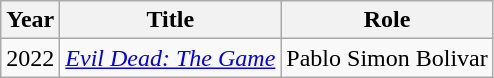<table class="wikitable sortable">
<tr>
<th>Year</th>
<th>Title</th>
<th>Role</th>
</tr>
<tr>
<td>2022</td>
<td><em><a href='#'>Evil Dead: The Game</a></em></td>
<td>Pablo Simon Bolivar</td>
</tr>
</table>
